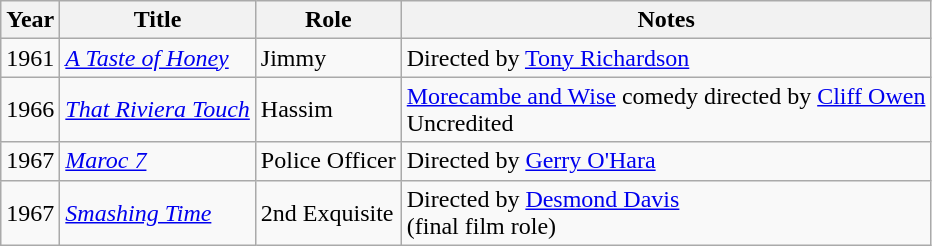<table class="wikitable sortable">
<tr>
<th>Year</th>
<th>Title</th>
<th>Role</th>
<th class="unsortable">Notes</th>
</tr>
<tr>
<td>1961</td>
<td><em><a href='#'>A Taste of Honey</a></em></td>
<td>Jimmy</td>
<td>Directed by <a href='#'>Tony Richardson</a></td>
</tr>
<tr>
<td>1966</td>
<td><em><a href='#'>That Riviera Touch</a></em></td>
<td>Hassim</td>
<td><a href='#'>Morecambe and Wise</a> comedy directed by <a href='#'>Cliff Owen</a><br>Uncredited</td>
</tr>
<tr>
<td>1967</td>
<td><em><a href='#'>Maroc 7</a></em></td>
<td>Police Officer</td>
<td>Directed by <a href='#'>Gerry O'Hara</a></td>
</tr>
<tr>
<td>1967</td>
<td><em><a href='#'>Smashing Time</a></em></td>
<td>2nd Exquisite</td>
<td>Directed by <a href='#'>Desmond Davis</a><br>(final film role)</td>
</tr>
</table>
